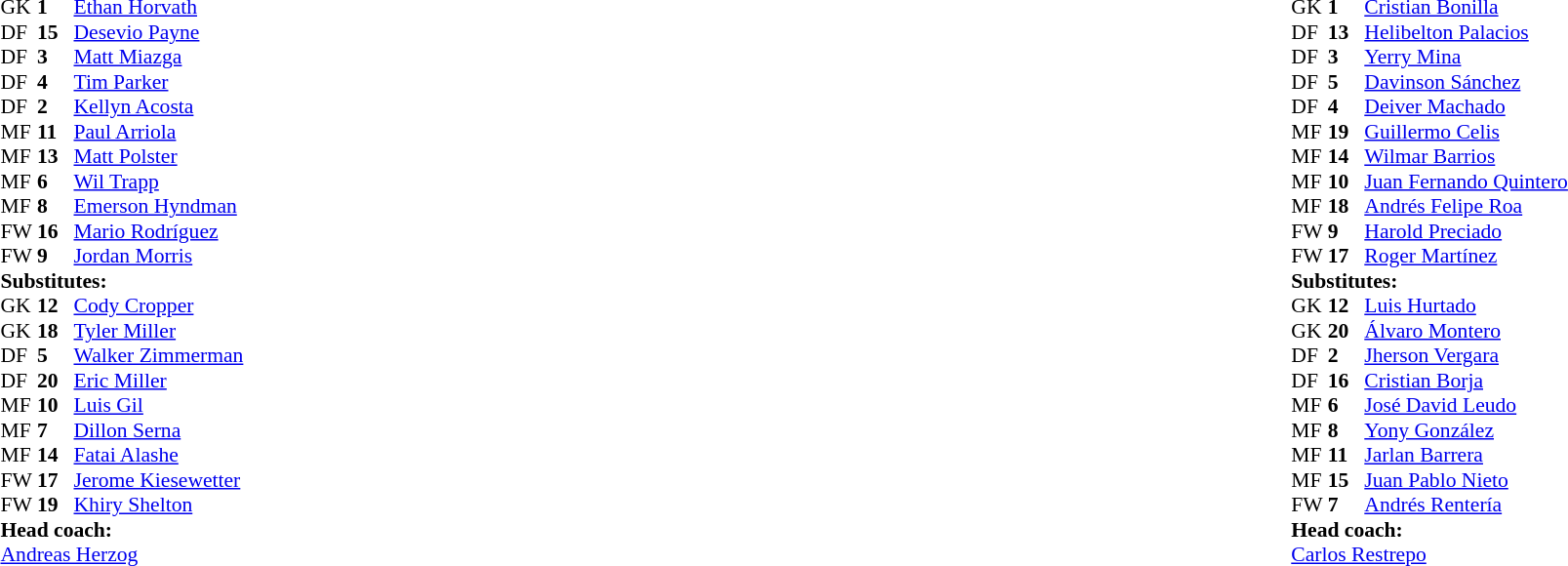<table style="width:100%">
<tr>
<td style="vertical-align:top;width:45%"><br><table style="font-size: 90%;" cellspacing="0" cellpadding="0">
<tr>
<td colspan=4></td>
</tr>
<tr>
<th style="width:25px"></th>
<th style="width:25px"></th>
</tr>
<tr>
<td>GK</td>
<td style="font-weight:bold">1</td>
<td><a href='#'>Ethan Horvath</a></td>
<td></td>
<td></td>
</tr>
<tr>
<td>DF</td>
<td style="font-weight:bold">15</td>
<td><a href='#'>Desevio Payne</a></td>
<td></td>
<td></td>
</tr>
<tr>
<td>DF</td>
<td style="font-weight:bold">3</td>
<td><a href='#'>Matt Miazga</a></td>
<td></td>
<td></td>
</tr>
<tr>
<td>DF</td>
<td style="font-weight:bold">4</td>
<td><a href='#'>Tim Parker</a></td>
<td></td>
<td></td>
</tr>
<tr>
<td>DF</td>
<td style="font-weight:bold">2</td>
<td><a href='#'>Kellyn Acosta</a></td>
<td></td>
<td></td>
</tr>
<tr>
<td>MF</td>
<td style="font-weight:bold">11</td>
<td><a href='#'>Paul Arriola</a></td>
<td></td>
<td></td>
</tr>
<tr>
<td>MF</td>
<td style="font-weight:bold">13</td>
<td><a href='#'>Matt Polster</a></td>
<td></td>
<td></td>
</tr>
<tr>
<td>MF</td>
<td style="font-weight:bold">6</td>
<td><a href='#'>Wil Trapp</a></td>
<td></td>
<td></td>
</tr>
<tr>
<td>MF</td>
<td style="font-weight:bold">8</td>
<td><a href='#'>Emerson Hyndman</a></td>
<td></td>
<td></td>
</tr>
<tr>
<td>FW</td>
<td style="font-weight:bold">16</td>
<td><a href='#'>Mario Rodríguez</a></td>
<td></td>
<td></td>
</tr>
<tr>
<td>FW</td>
<td style="font-weight:bold">9</td>
<td><a href='#'>Jordan Morris</a></td>
<td></td>
<td></td>
</tr>
<tr>
<td colspan=3><strong>Substitutes:</strong></td>
</tr>
<tr>
<td>GK</td>
<td style="font-weight:bold">12</td>
<td><a href='#'>Cody Cropper</a></td>
<td></td>
<td></td>
</tr>
<tr>
<td>GK</td>
<td style="font-weight:bold">18</td>
<td><a href='#'>Tyler Miller</a></td>
<td></td>
<td></td>
</tr>
<tr>
<td>DF</td>
<td style="font-weight:bold">5</td>
<td><a href='#'>Walker Zimmerman</a></td>
<td></td>
<td></td>
</tr>
<tr>
<td>DF</td>
<td style="font-weight:bold">20</td>
<td><a href='#'>Eric Miller</a></td>
<td></td>
<td></td>
</tr>
<tr>
<td>MF</td>
<td style="font-weight:bold">10</td>
<td><a href='#'>Luis Gil</a></td>
<td></td>
<td></td>
</tr>
<tr>
<td>MF</td>
<td style="font-weight:bold">7</td>
<td><a href='#'>Dillon Serna</a></td>
<td></td>
<td></td>
</tr>
<tr>
<td>MF</td>
<td style="font-weight:bold">14</td>
<td><a href='#'>Fatai Alashe</a></td>
<td></td>
<td></td>
</tr>
<tr>
<td>FW</td>
<td style="font-weight:bold">17</td>
<td><a href='#'>Jerome Kiesewetter</a></td>
<td></td>
<td></td>
</tr>
<tr>
<td>FW</td>
<td style="font-weight:bold">19</td>
<td><a href='#'>Khiry Shelton</a></td>
<td></td>
<td></td>
</tr>
<tr>
<td colspan=3><strong>Head coach:</strong></td>
</tr>
<tr>
<td colspan=3> <a href='#'>Andreas Herzog</a></td>
<td></td>
</tr>
</table>
</td>
<td style="vertical-align:top;"></td>
<td style="vertical-align:top;width:45%"><br><table style="font-size: 90%; margin: auto;" cellspacing="0" cellpadding="0">
<tr>
<td colspan=4></td>
</tr>
<tr>
<th style="width:25px"></th>
<th style="width:25px"></th>
</tr>
<tr>
<td>GK</td>
<td style="font-weight:bold">1</td>
<td><a href='#'>Cristian Bonilla</a></td>
<td></td>
<td></td>
</tr>
<tr>
<td>DF</td>
<td style="font-weight:bold">13</td>
<td><a href='#'>Helibelton Palacios</a></td>
<td></td>
<td></td>
</tr>
<tr>
<td>DF</td>
<td style="font-weight:bold">3</td>
<td><a href='#'>Yerry Mina</a></td>
<td></td>
<td></td>
</tr>
<tr>
<td>DF</td>
<td style="font-weight:bold">5</td>
<td><a href='#'>Davinson Sánchez</a></td>
<td></td>
<td></td>
</tr>
<tr>
<td>DF</td>
<td style="font-weight:bold">4</td>
<td><a href='#'>Deiver Machado</a></td>
<td></td>
<td></td>
</tr>
<tr>
<td>MF</td>
<td style="font-weight:bold">19</td>
<td><a href='#'>Guillermo Celis</a></td>
<td></td>
<td></td>
</tr>
<tr>
<td>MF</td>
<td style="font-weight:bold">14</td>
<td><a href='#'>Wilmar Barrios</a></td>
<td></td>
<td></td>
</tr>
<tr>
<td>MF</td>
<td style="font-weight:bold">10</td>
<td><a href='#'>Juan Fernando Quintero</a></td>
<td></td>
<td></td>
</tr>
<tr>
<td>MF</td>
<td style="font-weight:bold">18</td>
<td><a href='#'>Andrés Felipe Roa</a></td>
<td></td>
<td></td>
</tr>
<tr>
<td>FW</td>
<td style="font-weight:bold">9</td>
<td><a href='#'>Harold Preciado</a></td>
<td></td>
<td></td>
</tr>
<tr>
<td>FW</td>
<td style="font-weight:bold">17</td>
<td><a href='#'>Roger Martínez</a></td>
<td></td>
<td></td>
</tr>
<tr>
<td colspan=3><strong>Substitutes:</strong></td>
</tr>
<tr>
<td>GK</td>
<td style="font-weight:bold">12</td>
<td><a href='#'>Luis Hurtado</a></td>
<td></td>
<td></td>
</tr>
<tr>
<td>GK</td>
<td style="font-weight:bold">20</td>
<td><a href='#'>Álvaro Montero</a></td>
<td></td>
<td></td>
</tr>
<tr>
<td>DF</td>
<td style="font-weight:bold">2</td>
<td><a href='#'>Jherson Vergara</a></td>
<td></td>
<td></td>
</tr>
<tr>
<td>DF</td>
<td style="font-weight:bold">16</td>
<td><a href='#'>Cristian Borja</a></td>
<td></td>
<td></td>
</tr>
<tr>
<td>MF</td>
<td style="font-weight:bold">6</td>
<td><a href='#'>José David Leudo</a></td>
<td></td>
<td></td>
</tr>
<tr>
<td>MF</td>
<td style="font-weight:bold">8</td>
<td><a href='#'>Yony González</a></td>
<td></td>
<td></td>
</tr>
<tr>
<td>MF</td>
<td style="font-weight:bold">11</td>
<td><a href='#'>Jarlan Barrera</a></td>
<td></td>
<td></td>
</tr>
<tr>
<td>MF</td>
<td style="font-weight:bold">15</td>
<td><a href='#'>Juan Pablo Nieto</a></td>
<td></td>
<td></td>
</tr>
<tr>
<td>FW</td>
<td style="font-weight:bold">7</td>
<td><a href='#'>Andrés Rentería</a></td>
<td></td>
<td></td>
</tr>
<tr>
<td colspan=3><strong>Head coach:</strong></td>
</tr>
<tr>
<td colspan=3> <a href='#'>Carlos Restrepo</a></td>
<td></td>
</tr>
</table>
</td>
</tr>
</table>
